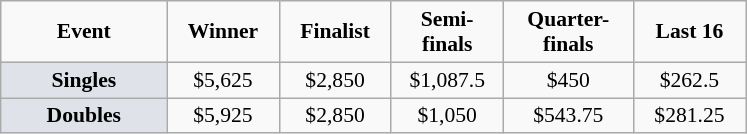<table class="wikitable" style="font-size:90%; text-align:center">
<tr>
<td width="104px"><strong>Event</strong></td>
<td width="68px"><strong>Winner</strong></td>
<td width="68px"><strong>Finalist</strong></td>
<td width="68px"><strong>Semi-finals</strong></td>
<td width="80px"><strong>Quarter-finals</strong></td>
<td width="68px"><strong>Last 16</strong></td>
</tr>
<tr>
<td bgcolor="#dfe2e9"><strong>Singles</strong></td>
<td>$5,625</td>
<td>$2,850</td>
<td>$1,087.5</td>
<td>$450</td>
<td>$262.5</td>
</tr>
<tr>
<td bgcolor="#dfe2e9"><strong>Doubles</strong></td>
<td>$5,925</td>
<td>$2,850</td>
<td>$1,050</td>
<td>$543.75</td>
<td>$281.25</td>
</tr>
</table>
